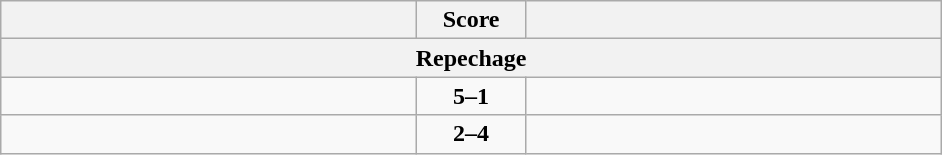<table class="wikitable" style="text-align: left;">
<tr>
<th align="right" width="270"></th>
<th width="65">Score</th>
<th align="left" width="270"></th>
</tr>
<tr>
<th colspan="3">Repechage</th>
</tr>
<tr>
<td><strong></strong></td>
<td align=center><strong>5–1</strong></td>
<td></td>
</tr>
<tr>
<td></td>
<td align=center><strong>2–4</strong></td>
<td><strong></strong></td>
</tr>
</table>
